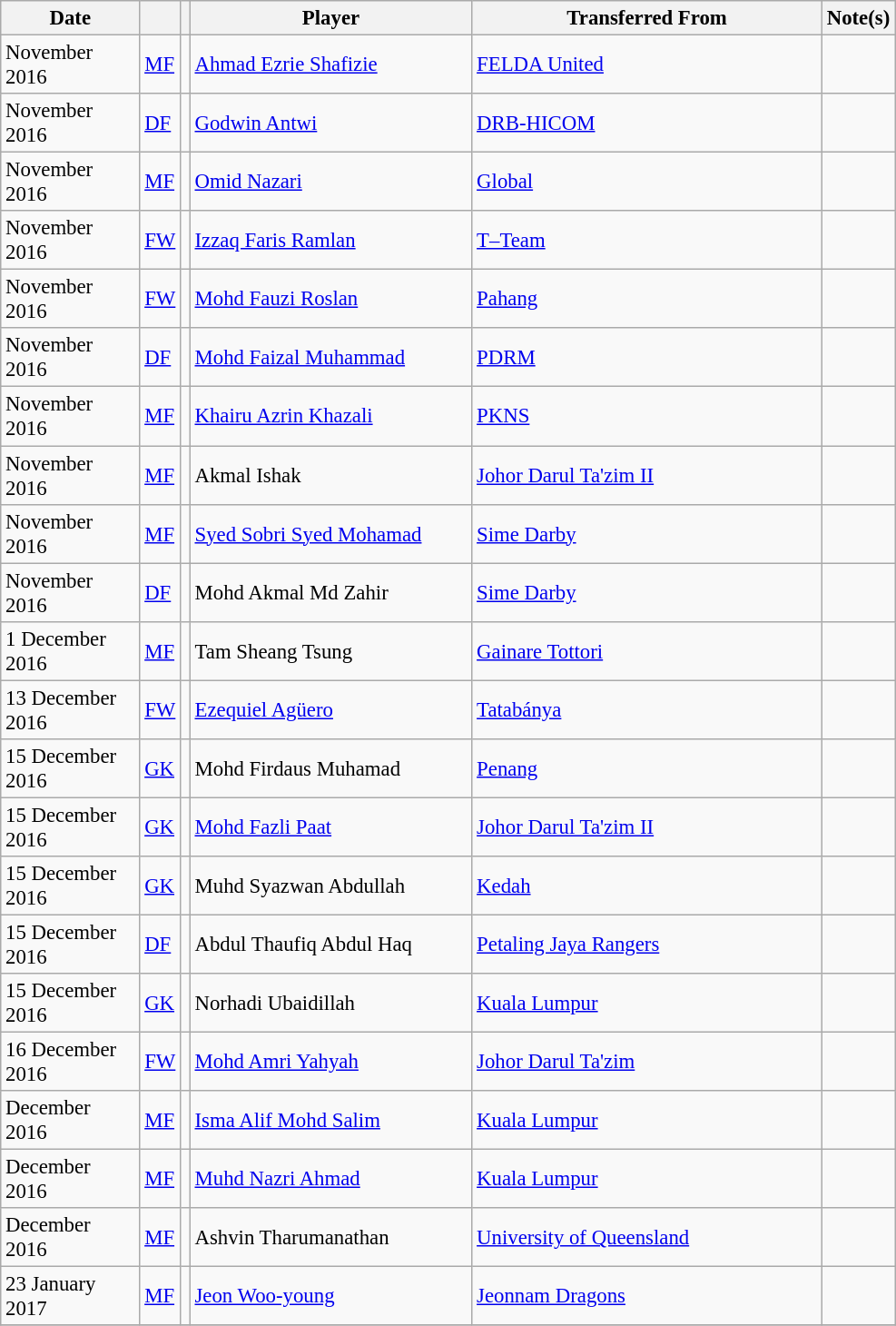<table class="wikitable plainrowheaders sortable" style="font-size:95%">
<tr>
<th scope=col style="width:95px;"><strong>Date</strong></th>
<th></th>
<th></th>
<th scope=col style="width:200px;"><strong>Player</strong></th>
<th scope=col style="width:250px;"><strong>Transferred From</strong></th>
<th><strong>Note(s)</strong></th>
</tr>
<tr>
<td>November 2016</td>
<td><a href='#'>MF</a></td>
<td></td>
<td> <a href='#'>Ahmad Ezrie Shafizie</a></td>
<td> <a href='#'>FELDA United</a></td>
<td></td>
</tr>
<tr>
<td>November 2016</td>
<td><a href='#'>DF</a></td>
<td></td>
<td> <a href='#'>Godwin Antwi</a></td>
<td> <a href='#'>DRB-HICOM</a></td>
<td></td>
</tr>
<tr>
<td>November 2016</td>
<td><a href='#'>MF</a></td>
<td></td>
<td> <a href='#'>Omid Nazari</a></td>
<td> <a href='#'>Global</a></td>
<td></td>
</tr>
<tr>
<td>November 2016</td>
<td><a href='#'>FW</a></td>
<td></td>
<td> <a href='#'>Izzaq Faris Ramlan</a></td>
<td> <a href='#'>T–Team</a></td>
<td></td>
</tr>
<tr>
<td>November 2016</td>
<td><a href='#'>FW</a></td>
<td></td>
<td> <a href='#'>Mohd Fauzi Roslan</a></td>
<td> <a href='#'>Pahang</a></td>
<td></td>
</tr>
<tr>
<td>November 2016</td>
<td><a href='#'>DF</a></td>
<td></td>
<td> <a href='#'>Mohd Faizal Muhammad</a></td>
<td> <a href='#'>PDRM</a></td>
<td></td>
</tr>
<tr>
<td>November 2016</td>
<td><a href='#'>MF</a></td>
<td></td>
<td> <a href='#'>Khairu Azrin Khazali</a></td>
<td> <a href='#'>PKNS</a></td>
<td></td>
</tr>
<tr>
<td>November 2016</td>
<td><a href='#'>MF</a></td>
<td></td>
<td> Akmal Ishak</td>
<td> <a href='#'>Johor Darul Ta'zim II</a></td>
<td></td>
</tr>
<tr>
<td>November 2016</td>
<td><a href='#'>MF</a></td>
<td></td>
<td> <a href='#'>Syed Sobri Syed Mohamad</a></td>
<td> <a href='#'>Sime Darby</a></td>
<td></td>
</tr>
<tr>
<td>November 2016</td>
<td><a href='#'>DF</a></td>
<td></td>
<td> Mohd Akmal Md Zahir</td>
<td> <a href='#'>Sime Darby</a></td>
<td></td>
</tr>
<tr>
<td>1 December 2016</td>
<td><a href='#'>MF</a></td>
<td></td>
<td> Tam Sheang Tsung</td>
<td> <a href='#'>Gainare Tottori</a></td>
<td></td>
</tr>
<tr>
<td>13 December 2016</td>
<td><a href='#'>FW</a></td>
<td></td>
<td> <a href='#'>Ezequiel Agüero</a></td>
<td> <a href='#'>Tatabánya</a></td>
<td></td>
</tr>
<tr>
<td>15 December 2016</td>
<td><a href='#'>GK</a></td>
<td></td>
<td> Mohd Firdaus Muhamad</td>
<td> <a href='#'>Penang</a></td>
<td></td>
</tr>
<tr>
<td>15 December 2016</td>
<td><a href='#'>GK</a></td>
<td></td>
<td> <a href='#'>Mohd Fazli Paat</a></td>
<td> <a href='#'>Johor Darul Ta'zim II</a></td>
<td></td>
</tr>
<tr>
<td>15 December 2016</td>
<td><a href='#'>GK</a></td>
<td></td>
<td> Muhd Syazwan Abdullah</td>
<td> <a href='#'>Kedah</a></td>
<td></td>
</tr>
<tr>
<td>15 December 2016</td>
<td><a href='#'>DF</a></td>
<td></td>
<td> Abdul Thaufiq Abdul Haq</td>
<td> <a href='#'>Petaling Jaya Rangers</a></td>
<td></td>
</tr>
<tr>
<td>15 December 2016</td>
<td><a href='#'>GK</a></td>
<td></td>
<td> Norhadi Ubaidillah</td>
<td> <a href='#'>Kuala Lumpur</a></td>
<td></td>
</tr>
<tr>
<td>16 December 2016</td>
<td><a href='#'>FW</a></td>
<td></td>
<td> <a href='#'>Mohd Amri Yahyah</a></td>
<td> <a href='#'>Johor Darul Ta'zim</a></td>
<td></td>
</tr>
<tr>
<td>December 2016</td>
<td><a href='#'>MF</a></td>
<td></td>
<td> <a href='#'>Isma Alif Mohd Salim</a></td>
<td> <a href='#'>Kuala Lumpur</a></td>
<td></td>
</tr>
<tr>
<td>December 2016</td>
<td><a href='#'>MF</a></td>
<td></td>
<td> <a href='#'>Muhd Nazri Ahmad</a></td>
<td> <a href='#'>Kuala Lumpur</a></td>
<td></td>
</tr>
<tr>
<td>December 2016</td>
<td><a href='#'>MF</a></td>
<td></td>
<td> Ashvin Tharumanathan</td>
<td> <a href='#'>University of Queensland</a></td>
<td></td>
</tr>
<tr>
<td>23 January 2017</td>
<td><a href='#'>MF</a></td>
<td></td>
<td> <a href='#'>Jeon Woo-young</a></td>
<td> <a href='#'>Jeonnam Dragons</a></td>
<td></td>
</tr>
<tr>
</tr>
</table>
